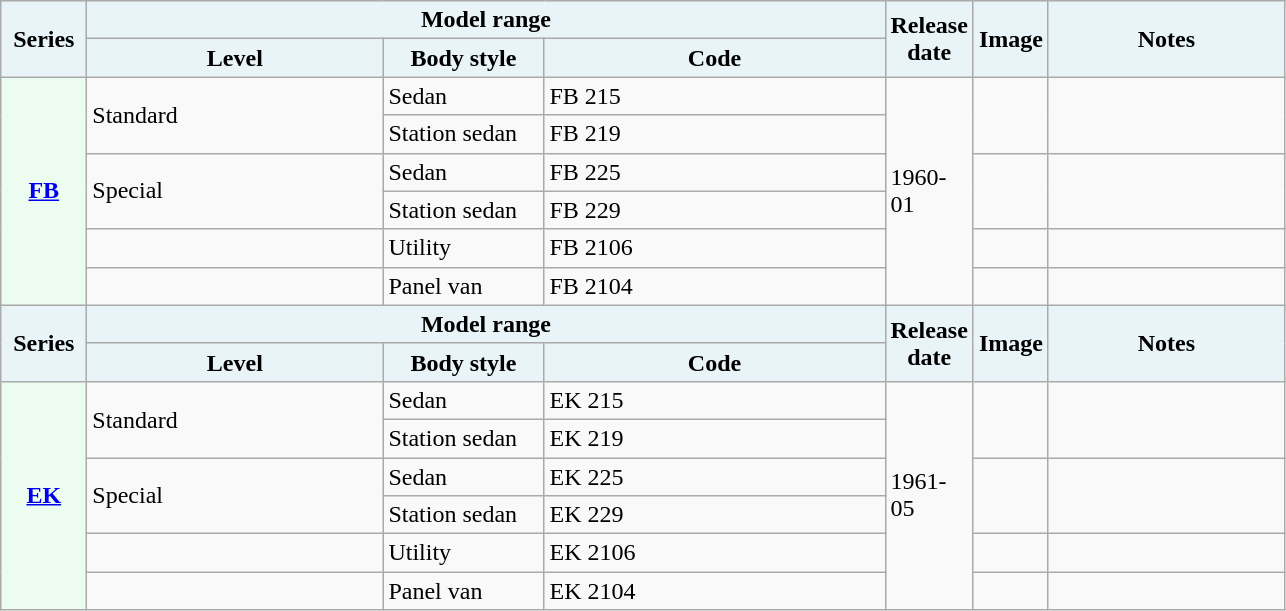<table class = "wikitable">
<tr>
<th width="50" rowspan = "2" style="background:#e8f4f8;">Series</th>
<th colspan = "3" style="background:#e8f4f8;">Model range</th>
<th width="30" rowspan = "2" style="background:#e8f4f8;">Release date</th>
<th width="30" rowspan = "2" style="background:#e8f4f8;">Image</th>
<th width="150" rowspan = "2" style="background:#e8f4f8;">Notes</th>
</tr>
<tr>
<th width="190" style="background:#e8f4f8;">Level</th>
<th width="100" style="background:#e8f4f8;">Body style</th>
<th width="220" style="background:#e8f4f8;">Code</th>
</tr>
<tr>
<td align = "center" rowspan = "6" style="background:#ecfcf0;"><strong><a href='#'>FB</a></strong></td>
<td rowspan = "2">Standard</td>
<td>Sedan</td>
<td>FB 215</td>
<td rowspan = "6">1960-01</td>
<td rowspan = "2"></td>
<td rowspan = "2"></td>
</tr>
<tr>
<td>Station sedan</td>
<td>FB 219</td>
</tr>
<tr>
<td rowspan = "2">Special</td>
<td>Sedan</td>
<td>FB 225</td>
<td rowspan = "2"></td>
<td rowspan = "2"></td>
</tr>
<tr>
<td>Station sedan</td>
<td>FB 229</td>
</tr>
<tr>
<td></td>
<td>Utility</td>
<td>FB 2106</td>
<td></td>
<td></td>
</tr>
<tr>
<td></td>
<td>Panel van</td>
<td>FB 2104</td>
<td></td>
<td></td>
</tr>
<tr>
<th rowspan = "2" style="background:#e8f4f8;">Series</th>
<th colspan = "3" style="background:#e8f4f8;">Model range</th>
<th rowspan = "2" style="background:#e8f4f8;">Release date</th>
<th rowspan = "2" style="background:#e8f4f8;">Image</th>
<th rowspan = "2" style="background:#e8f4f8;">Notes</th>
</tr>
<tr>
<th style="background:#e8f4f8;">Level</th>
<th style="background:#e8f4f8;">Body style</th>
<th style="background:#e8f4f8;">Code</th>
</tr>
<tr>
<td align = "center" rowspan = "6" style="background:#ecfcf0;"><strong><a href='#'>EK</a></strong></td>
<td rowspan = "2">Standard</td>
<td>Sedan</td>
<td>EK 215</td>
<td rowspan = "6">1961-05</td>
<td rowspan = "2"></td>
<td rowspan = "2"></td>
</tr>
<tr>
<td>Station sedan</td>
<td>EK 219</td>
</tr>
<tr>
<td rowspan = "2">Special</td>
<td>Sedan</td>
<td>EK 225</td>
<td rowspan = "2"></td>
<td rowspan = "2"></td>
</tr>
<tr>
<td>Station sedan</td>
<td>EK 229</td>
</tr>
<tr>
<td></td>
<td>Utility</td>
<td>EK 2106</td>
<td></td>
<td></td>
</tr>
<tr>
<td></td>
<td>Panel van</td>
<td>EK 2104</td>
<td></td>
<td></td>
</tr>
</table>
